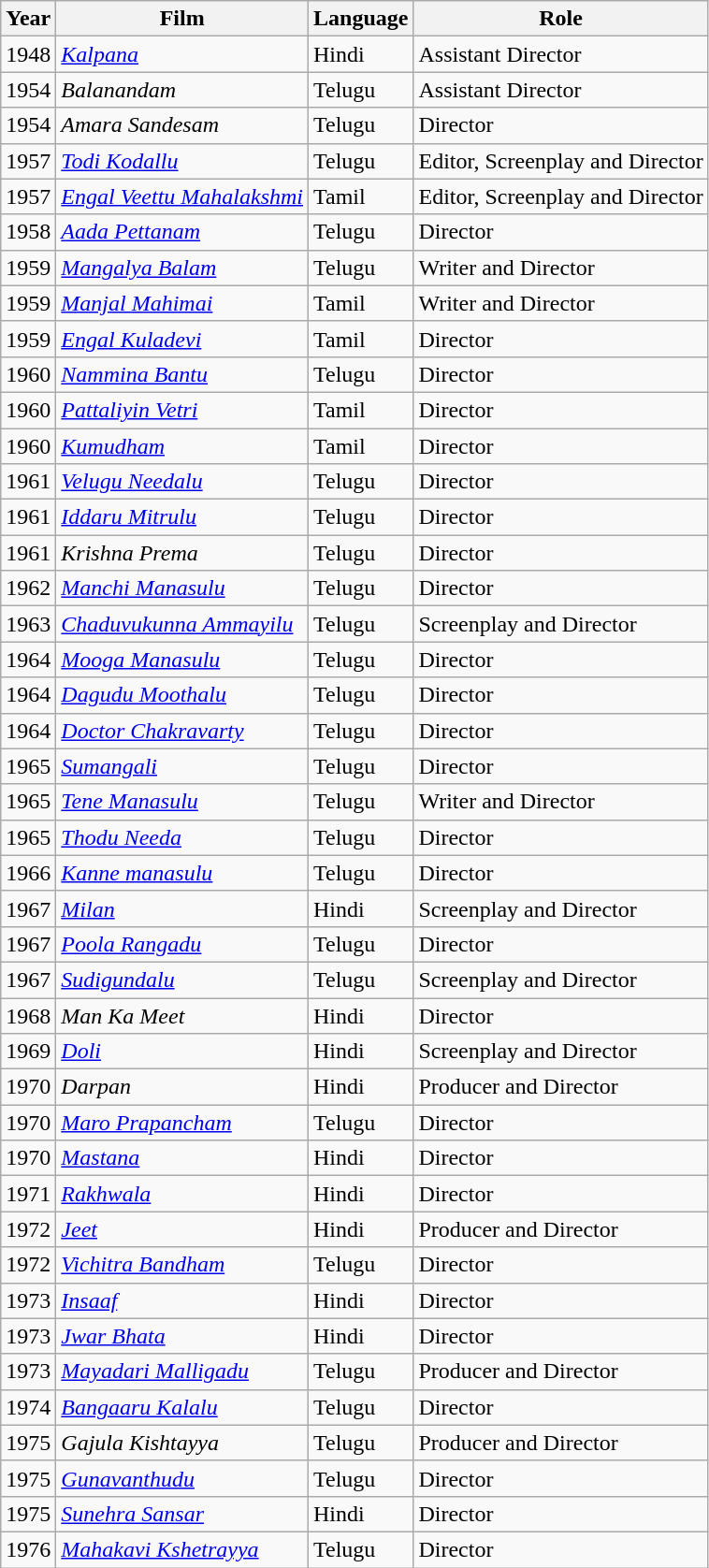<table class="wikitable sortable">
<tr>
<th>Year</th>
<th>Film</th>
<th>Language</th>
<th>Role</th>
</tr>
<tr>
<td>1948</td>
<td><em><a href='#'>Kalpana</a></em></td>
<td>Hindi</td>
<td>Assistant Director</td>
</tr>
<tr>
<td>1954</td>
<td><em>Balanandam</em></td>
<td>Telugu</td>
<td>Assistant Director</td>
</tr>
<tr>
<td>1954</td>
<td><em>Amara Sandesam</em></td>
<td>Telugu</td>
<td>Director</td>
</tr>
<tr>
<td>1957</td>
<td><em><a href='#'>Todi Kodallu</a></em></td>
<td>Telugu</td>
<td>Editor, Screenplay and Director</td>
</tr>
<tr>
<td>1957</td>
<td><em><a href='#'>Engal Veettu Mahalakshmi</a></em></td>
<td>Tamil</td>
<td>Editor, Screenplay and Director</td>
</tr>
<tr>
<td>1958</td>
<td><em><a href='#'>Aada Pettanam</a></em></td>
<td>Telugu</td>
<td>Director</td>
</tr>
<tr>
<td>1959</td>
<td><em><a href='#'>Mangalya Balam</a></em></td>
<td>Telugu</td>
<td>Writer and Director</td>
</tr>
<tr>
<td>1959</td>
<td><em><a href='#'>Manjal Mahimai</a></em></td>
<td>Tamil</td>
<td>Writer and Director</td>
</tr>
<tr>
<td>1959</td>
<td><em><a href='#'>Engal Kuladevi</a></em></td>
<td>Tamil</td>
<td>Director</td>
</tr>
<tr>
<td>1960</td>
<td><em><a href='#'>Nammina Bantu</a></em></td>
<td>Telugu</td>
<td>Director</td>
</tr>
<tr>
<td>1960</td>
<td><em><a href='#'>Pattaliyin Vetri</a></em></td>
<td>Tamil</td>
<td>Director</td>
</tr>
<tr>
<td>1960</td>
<td><em><a href='#'>Kumudham</a></em></td>
<td>Tamil</td>
<td>Director</td>
</tr>
<tr>
<td>1961</td>
<td><em><a href='#'>Velugu Needalu</a></em></td>
<td>Telugu</td>
<td>Director</td>
</tr>
<tr>
<td>1961</td>
<td><em><a href='#'>Iddaru Mitrulu</a></em></td>
<td>Telugu</td>
<td>Director</td>
</tr>
<tr>
<td>1961</td>
<td><em>Krishna Prema</em></td>
<td>Telugu</td>
<td>Director</td>
</tr>
<tr>
<td>1962</td>
<td><em><a href='#'>Manchi Manasulu</a></em></td>
<td>Telugu</td>
<td>Director</td>
</tr>
<tr>
<td>1963</td>
<td><em><a href='#'>Chaduvukunna Ammayilu</a></em></td>
<td>Telugu</td>
<td>Screenplay and Director</td>
</tr>
<tr>
<td>1964</td>
<td><em><a href='#'>Mooga Manasulu</a></em></td>
<td>Telugu</td>
<td>Director</td>
</tr>
<tr>
<td>1964</td>
<td><em><a href='#'>Dagudu Moothalu</a></em></td>
<td>Telugu</td>
<td>Director</td>
</tr>
<tr>
<td>1964</td>
<td><em><a href='#'>Doctor Chakravarty</a></em></td>
<td>Telugu</td>
<td>Director</td>
</tr>
<tr>
<td>1965</td>
<td><em><a href='#'>Sumangali</a></em></td>
<td>Telugu</td>
<td>Director</td>
</tr>
<tr>
<td>1965</td>
<td><em><a href='#'>Tene Manasulu</a></em></td>
<td>Telugu</td>
<td>Writer and Director</td>
</tr>
<tr>
<td>1965</td>
<td><em><a href='#'>Thodu Needa</a></em></td>
<td>Telugu</td>
<td>Director</td>
</tr>
<tr>
<td>1966</td>
<td><em><a href='#'>Kanne manasulu</a></em></td>
<td>Telugu</td>
<td>Director</td>
</tr>
<tr>
<td>1967</td>
<td><em><a href='#'>Milan</a></em></td>
<td>Hindi</td>
<td>Screenplay and Director</td>
</tr>
<tr>
<td>1967</td>
<td><em><a href='#'>Poola Rangadu</a></em></td>
<td>Telugu</td>
<td>Director</td>
</tr>
<tr>
<td>1967</td>
<td><em><a href='#'>Sudigundalu</a></em></td>
<td>Telugu</td>
<td>Screenplay and Director</td>
</tr>
<tr>
<td>1968</td>
<td><em>Man Ka Meet</em></td>
<td>Hindi</td>
<td>Director</td>
</tr>
<tr>
<td>1969</td>
<td><em><a href='#'>Doli</a></em></td>
<td>Hindi</td>
<td>Screenplay and Director</td>
</tr>
<tr>
<td>1970</td>
<td><em>Darpan</em></td>
<td>Hindi</td>
<td>Producer and Director</td>
</tr>
<tr>
<td>1970</td>
<td><em><a href='#'>Maro Prapancham</a></em></td>
<td>Telugu</td>
<td>Director</td>
</tr>
<tr>
<td>1970</td>
<td><em><a href='#'>Mastana</a></em></td>
<td>Hindi</td>
<td>Director</td>
</tr>
<tr>
<td>1971</td>
<td><em><a href='#'>Rakhwala</a></em></td>
<td>Hindi</td>
<td>Director</td>
</tr>
<tr>
<td>1972</td>
<td><em><a href='#'>Jeet</a></em></td>
<td>Hindi</td>
<td>Producer and Director</td>
</tr>
<tr>
<td>1972</td>
<td><em><a href='#'>Vichitra Bandham</a></em></td>
<td>Telugu</td>
<td>Director</td>
</tr>
<tr>
<td>1973</td>
<td><em><a href='#'>Insaaf</a></em></td>
<td>Hindi</td>
<td>Director</td>
</tr>
<tr>
<td>1973</td>
<td><em><a href='#'>Jwar Bhata</a></em></td>
<td>Hindi</td>
<td>Director</td>
</tr>
<tr>
<td>1973</td>
<td><em><a href='#'>Mayadari Malligadu</a></em></td>
<td>Telugu</td>
<td>Producer and Director</td>
</tr>
<tr>
<td>1974</td>
<td><em><a href='#'>Bangaaru Kalalu</a></em></td>
<td>Telugu</td>
<td>Director</td>
</tr>
<tr>
<td>1975</td>
<td><em>Gajula Kishtayya</em></td>
<td>Telugu</td>
<td>Producer and Director</td>
</tr>
<tr>
<td>1975</td>
<td><em><a href='#'>Gunavanthudu</a></em></td>
<td>Telugu</td>
<td>Director</td>
</tr>
<tr>
<td>1975</td>
<td><em><a href='#'>Sunehra Sansar</a></em></td>
<td>Hindi</td>
<td>Director</td>
</tr>
<tr>
<td>1976</td>
<td><em><a href='#'>Mahakavi Kshetrayya</a></em></td>
<td>Telugu</td>
<td>Director</td>
</tr>
</table>
